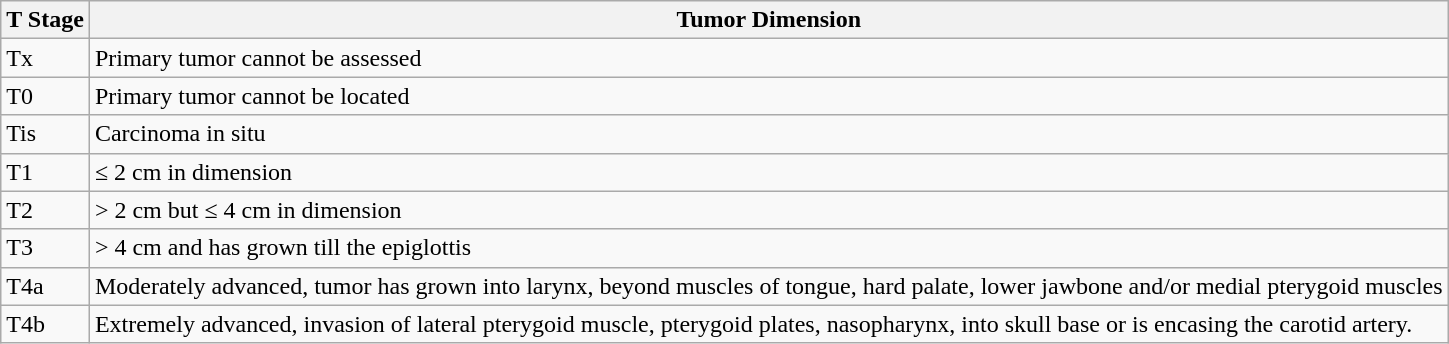<table class="wikitable">
<tr>
<th>T Stage</th>
<th>Tumor Dimension</th>
</tr>
<tr>
<td>Tx</td>
<td>Primary tumor cannot be assessed</td>
</tr>
<tr>
<td>T0</td>
<td>Primary tumor cannot be located</td>
</tr>
<tr>
<td>Tis</td>
<td>Carcinoma in situ</td>
</tr>
<tr>
<td>T1</td>
<td>≤ 2 cm in dimension</td>
</tr>
<tr>
<td>T2</td>
<td>> 2 cm but ≤ 4 cm in dimension</td>
</tr>
<tr>
<td>T3</td>
<td>> 4 cm and has grown till the epiglottis</td>
</tr>
<tr>
<td>T4a</td>
<td>Moderately advanced, tumor has grown into larynx, beyond muscles of tongue, hard palate, lower jawbone and/or medial pterygoid muscles</td>
</tr>
<tr>
<td>T4b</td>
<td>Extremely advanced, invasion of lateral pterygoid muscle, pterygoid plates, nasopharynx, into skull base or is encasing the carotid artery.</td>
</tr>
</table>
